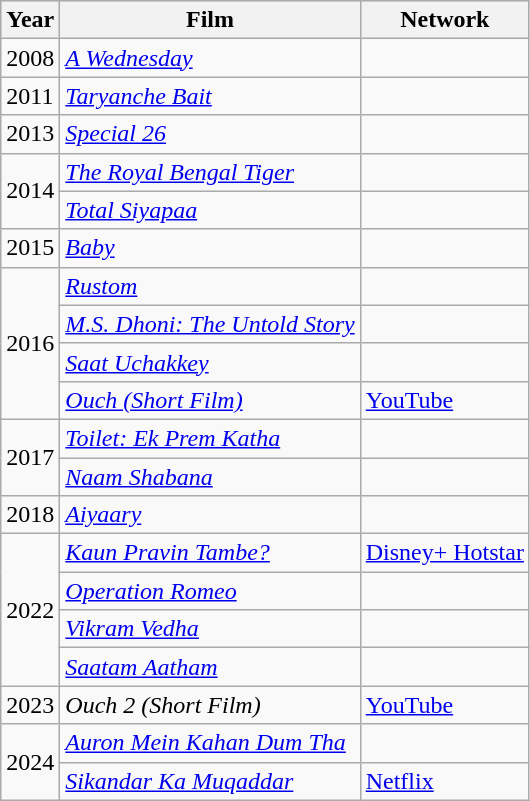<table class="wikitable">
<tr style="background:#ccc; text-align:center;">
<th>Year</th>
<th>Film</th>
<th>Network</th>
</tr>
<tr>
<td>2008</td>
<td><em><a href='#'>A Wednesday</a></em></td>
<td></td>
</tr>
<tr>
<td>2011</td>
<td><em><a href='#'>Taryanche Bait</a></em></td>
<td></td>
</tr>
<tr>
<td 2013 in film>2013</td>
<td><em><a href='#'>Special 26</a></em></td>
<td></td>
</tr>
<tr>
<td rowspan="2">2014</td>
<td><em><a href='#'>The Royal Bengal Tiger</a></em></td>
<td></td>
</tr>
<tr>
<td><em><a href='#'>Total Siyapaa</a></em></td>
<td></td>
</tr>
<tr>
<td>2015</td>
<td><em><a href='#'>Baby</a></em></td>
<td></td>
</tr>
<tr>
<td rowspan="4">2016</td>
<td><em><a href='#'>Rustom</a></em></td>
<td></td>
</tr>
<tr>
<td><em><a href='#'>M.S. Dhoni: The Untold Story</a></em></td>
<td></td>
</tr>
<tr>
<td><em><a href='#'>Saat Uchakkey</a></em></td>
<td></td>
</tr>
<tr>
<td><em><a href='#'>Ouch (Short Film)</a></em></td>
<td><a href='#'>YouTube</a></td>
</tr>
<tr>
<td rowspan="2">2017</td>
<td><em><a href='#'>Toilet: Ek Prem Katha</a></em></td>
<td></td>
</tr>
<tr>
<td><em><a href='#'>Naam Shabana</a></em></td>
<td></td>
</tr>
<tr>
<td rowspan="1">2018</td>
<td><em><a href='#'>Aiyaary</a></em></td>
<td></td>
</tr>
<tr>
<td rowspan="4">2022</td>
<td><em><a href='#'>Kaun Pravin Tambe? </a></em></td>
<td><a href='#'>Disney+ Hotstar</a></td>
</tr>
<tr>
<td><em><a href='#'>Operation Romeo</a></em></td>
<td></td>
</tr>
<tr>
<td><em><a href='#'>Vikram Vedha</a></em></td>
<td></td>
</tr>
<tr>
<td><em><a href='#'>Saatam Aatham</a></em></td>
<td></td>
</tr>
<tr>
<td>2023</td>
<td><em>Ouch 2 (Short Film)</em></td>
<td><a href='#'>YouTube</a></td>
</tr>
<tr>
<td rowspan="2">2024</td>
<td><em><a href='#'>Auron Mein Kahan Dum Tha</a></em></td>
<td></td>
</tr>
<tr>
<td><em><a href='#'>Sikandar Ka Muqaddar</a></em></td>
<td><a href='#'>Netflix</a></td>
</tr>
</table>
